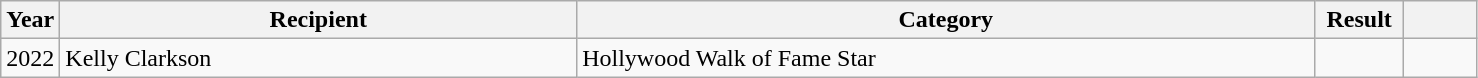<table class="wikitable plainrowheaders">
<tr>
<th scope="col" style="width:4%;">Year</th>
<th scope="col" style="width:35%;">Recipient</th>
<th scope="col" style="width:50%;">Category</th>
<th scope="col" style="width:6%;">Result</th>
<th scope="col" style="width:6%;"></th>
</tr>
<tr>
<td>2022 </td>
<td>Kelly Clarkson</td>
<td>Hollywood Walk of Fame Star</td>
<td></td>
<td></td>
</tr>
</table>
